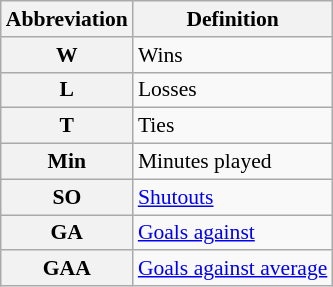<table class="wikitable" style="font-size:90%;">
<tr>
<th scope="col">Abbreviation</th>
<th scope="col">Definition</th>
</tr>
<tr>
<th scope="row">W</th>
<td>Wins</td>
</tr>
<tr>
<th scope="row">L</th>
<td>Losses</td>
</tr>
<tr>
<th scope="row">T</th>
<td>Ties</td>
</tr>
<tr>
<th scope="row">Min</th>
<td>Minutes played</td>
</tr>
<tr>
<th scope="row">SO</th>
<td><a href='#'>Shutouts</a></td>
</tr>
<tr>
<th scope="row">GA</th>
<td><a href='#'>Goals against</a></td>
</tr>
<tr>
<th scope="row">GAA</th>
<td><a href='#'>Goals against average</a></td>
</tr>
</table>
